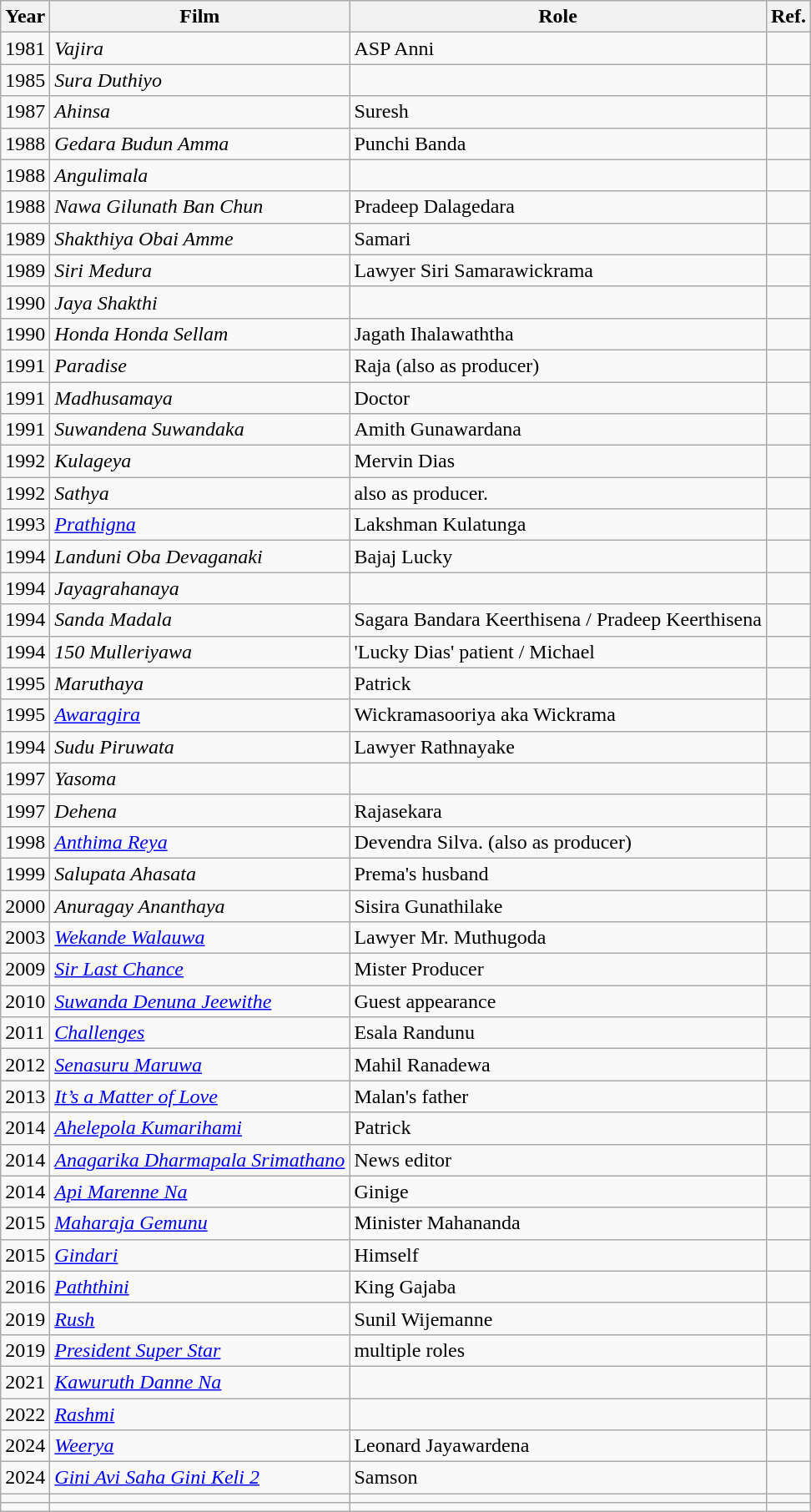<table class="wikitable">
<tr>
<th>Year</th>
<th>Film</th>
<th>Role</th>
<th>Ref.</th>
</tr>
<tr>
<td>1981</td>
<td><em>Vajira</em></td>
<td>ASP Anni</td>
<td></td>
</tr>
<tr>
<td>1985</td>
<td><em>Sura Duthiyo</em></td>
<td></td>
<td></td>
</tr>
<tr>
<td>1987</td>
<td><em>Ahinsa</em></td>
<td>Suresh</td>
<td></td>
</tr>
<tr>
<td>1988</td>
<td><em>Gedara Budun Amma</em></td>
<td>Punchi Banda</td>
<td></td>
</tr>
<tr>
<td>1988</td>
<td><em>Angulimala</em></td>
<td></td>
<td></td>
</tr>
<tr>
<td>1988</td>
<td><em>Nawa Gilunath Ban Chun</em></td>
<td>Pradeep Dalagedara</td>
<td></td>
</tr>
<tr>
<td>1989</td>
<td><em>Shakthiya Obai Amme</em></td>
<td>Samari</td>
<td></td>
</tr>
<tr>
<td>1989</td>
<td><em>Siri Medura</em></td>
<td>Lawyer Siri Samarawickrama</td>
<td></td>
</tr>
<tr>
<td>1990</td>
<td><em>Jaya Shakthi</em></td>
<td></td>
<td></td>
</tr>
<tr>
<td>1990</td>
<td><em>Honda Honda Sellam</em></td>
<td>Jagath Ihalawaththa</td>
<td></td>
</tr>
<tr>
<td>1991</td>
<td><em>Paradise</em></td>
<td>Raja (also as producer)</td>
<td></td>
</tr>
<tr>
<td>1991</td>
<td><em>Madhusamaya</em></td>
<td>Doctor</td>
<td></td>
</tr>
<tr>
<td>1991</td>
<td><em>Suwandena Suwandaka</em></td>
<td>Amith Gunawardana</td>
<td></td>
</tr>
<tr>
<td>1992</td>
<td><em>Kulageya</em></td>
<td>Mervin Dias</td>
<td></td>
</tr>
<tr>
<td>1992</td>
<td><em>Sathya</em></td>
<td>also as producer.</td>
<td></td>
</tr>
<tr>
<td>1993</td>
<td><em><a href='#'>Prathigna</a></em></td>
<td>Lakshman Kulatunga</td>
<td></td>
</tr>
<tr>
<td>1994</td>
<td><em>Landuni Oba Devaganaki</em></td>
<td>Bajaj Lucky</td>
<td></td>
</tr>
<tr>
<td>1994</td>
<td><em>Jayagrahanaya</em></td>
<td></td>
<td></td>
</tr>
<tr>
<td>1994</td>
<td><em>Sanda Madala</em></td>
<td>Sagara Bandara Keerthisena / Pradeep Keerthisena</td>
<td></td>
</tr>
<tr>
<td>1994</td>
<td><em>150 Mulleriyawa</em></td>
<td>'Lucky Dias' patient / Michael</td>
<td></td>
</tr>
<tr>
<td>1995</td>
<td><em>Maruthaya</em></td>
<td>Patrick</td>
<td></td>
</tr>
<tr>
<td>1995</td>
<td><em><a href='#'>Awaragira</a></em></td>
<td>Wickramasooriya aka Wickrama</td>
<td></td>
</tr>
<tr>
<td>1994</td>
<td><em>Sudu Piruwata</em></td>
<td>Lawyer Rathnayake</td>
<td></td>
</tr>
<tr>
<td>1997</td>
<td><em>Yasoma</em></td>
<td></td>
<td></td>
</tr>
<tr>
<td>1997</td>
<td><em>Dehena</em></td>
<td>Rajasekara</td>
<td></td>
</tr>
<tr>
<td>1998</td>
<td><em><a href='#'>Anthima Reya</a></em></td>
<td>Devendra Silva. (also as producer)</td>
<td></td>
</tr>
<tr>
<td>1999</td>
<td><em>Salupata Ahasata</em></td>
<td>Prema's husband</td>
<td></td>
</tr>
<tr>
<td>2000</td>
<td><em>Anuragay Ananthaya</em></td>
<td>Sisira Gunathilake</td>
<td></td>
</tr>
<tr>
<td>2003</td>
<td><em><a href='#'>Wekande Walauwa</a></em></td>
<td>Lawyer Mr. Muthugoda</td>
<td></td>
</tr>
<tr>
<td>2009</td>
<td><em><a href='#'>Sir Last Chance</a></em></td>
<td>Mister Producer</td>
<td></td>
</tr>
<tr>
<td>2010</td>
<td><em><a href='#'>Suwanda Denuna Jeewithe</a></em></td>
<td>Guest appearance</td>
<td></td>
</tr>
<tr>
<td>2011</td>
<td><em><a href='#'>Challenges</a></em></td>
<td>Esala Randunu</td>
<td></td>
</tr>
<tr>
<td>2012</td>
<td><em><a href='#'>Senasuru Maruwa</a></em></td>
<td>Mahil Ranadewa</td>
<td></td>
</tr>
<tr>
<td>2013</td>
<td><em><a href='#'>It’s a Matter of Love</a></em></td>
<td>Malan's father</td>
<td></td>
</tr>
<tr>
<td>2014</td>
<td><em><a href='#'>Ahelepola Kumarihami</a></em></td>
<td>Patrick</td>
<td></td>
</tr>
<tr>
<td>2014</td>
<td><em><a href='#'>Anagarika Dharmapala Srimathano</a></em></td>
<td>News editor</td>
<td></td>
</tr>
<tr>
<td>2014</td>
<td><em><a href='#'>Api Marenne Na</a></em></td>
<td>Ginige</td>
<td></td>
</tr>
<tr>
<td>2015</td>
<td><em><a href='#'>Maharaja Gemunu</a></em></td>
<td>Minister Mahananda</td>
<td></td>
</tr>
<tr>
<td>2015</td>
<td><em><a href='#'>Gindari</a></em></td>
<td>Himself</td>
<td></td>
</tr>
<tr>
<td>2016</td>
<td><em><a href='#'>Paththini</a></em></td>
<td>King Gajaba</td>
<td></td>
</tr>
<tr>
<td>2019</td>
<td><em><a href='#'>Rush</a></em></td>
<td>Sunil Wijemanne</td>
<td></td>
</tr>
<tr>
<td>2019</td>
<td><em><a href='#'>President Super Star</a></em></td>
<td>multiple roles</td>
<td></td>
</tr>
<tr>
<td>2021</td>
<td><em><a href='#'>Kawuruth Danne Na</a></em></td>
<td></td>
<td></td>
</tr>
<tr>
<td>2022</td>
<td><em><a href='#'>Rashmi</a></em></td>
<td></td>
<td></td>
</tr>
<tr>
<td>2024</td>
<td><em><a href='#'>Weerya</a></em></td>
<td>Leonard Jayawardena</td>
<td></td>
</tr>
<tr>
<td>2024</td>
<td><em><a href='#'>Gini Avi Saha Gini Keli 2</a></em></td>
<td>Samson</td>
<td></td>
</tr>
<tr>
<td></td>
<td></td>
<td></td>
<td></td>
</tr>
<tr>
<td></td>
<td></td>
<td></td>
<td></td>
</tr>
</table>
